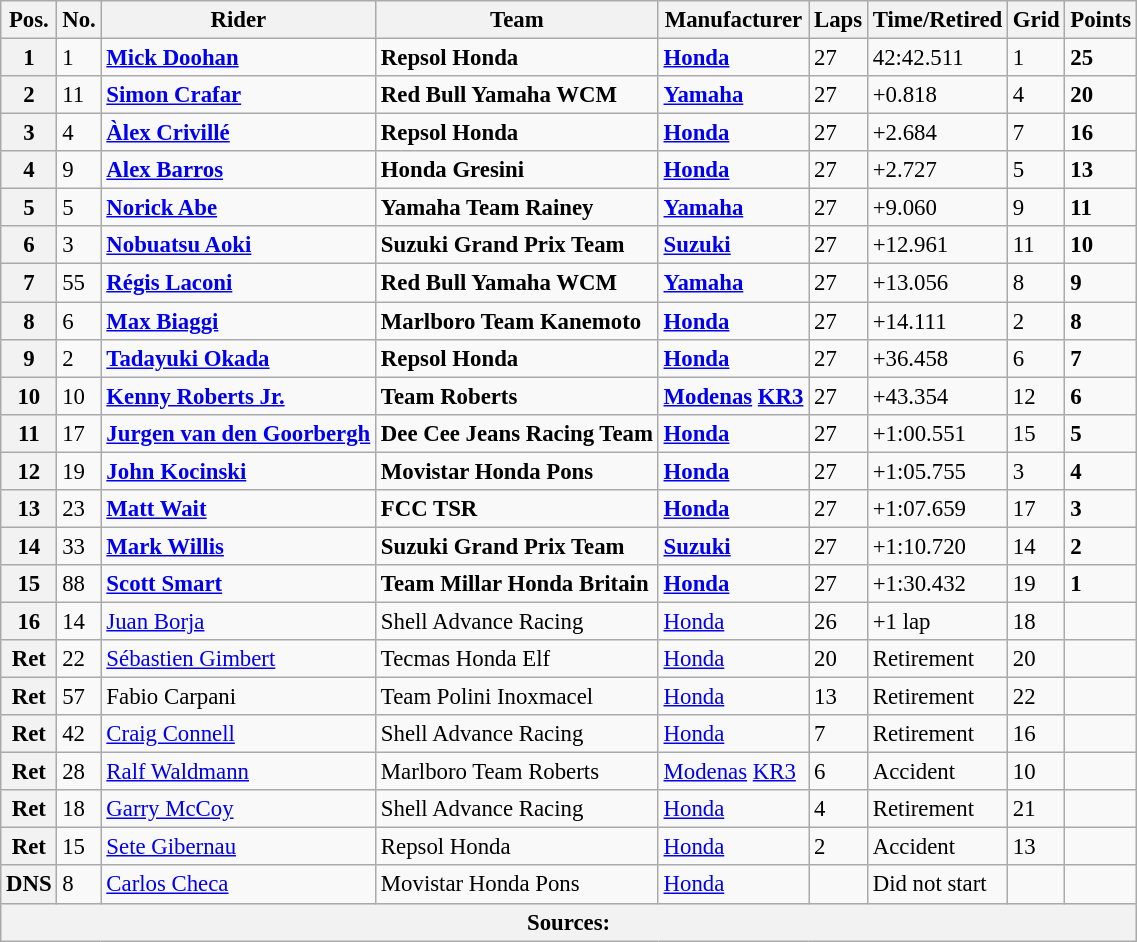<table class="wikitable" style="font-size: 95%;">
<tr>
<th>Pos.</th>
<th>No.</th>
<th>Rider</th>
<th>Team</th>
<th>Manufacturer</th>
<th>Laps</th>
<th>Time/Retired</th>
<th>Grid</th>
<th>Points</th>
</tr>
<tr>
<th>1</th>
<td>1</td>
<td> <strong><a href='#'>Mick Doohan</a></strong></td>
<td><strong>Repsol Honda</strong></td>
<td><strong><a href='#'>Honda</a></strong></td>
<td>27</td>
<td>42:42.511</td>
<td>1</td>
<td><strong>25</strong></td>
</tr>
<tr>
<th>2</th>
<td>11</td>
<td> <strong><a href='#'>Simon Crafar</a></strong></td>
<td><strong>Red Bull Yamaha WCM</strong></td>
<td><strong><a href='#'>Yamaha</a></strong></td>
<td>27</td>
<td>+0.818</td>
<td>4</td>
<td><strong>20</strong></td>
</tr>
<tr>
<th>3</th>
<td>4</td>
<td> <strong><a href='#'>Àlex Crivillé</a></strong></td>
<td><strong>Repsol Honda</strong></td>
<td><strong><a href='#'>Honda</a></strong></td>
<td>27</td>
<td>+2.684</td>
<td>7</td>
<td><strong>16</strong></td>
</tr>
<tr>
<th>4</th>
<td>9</td>
<td> <strong><a href='#'>Alex Barros</a></strong></td>
<td><strong>Honda Gresini</strong></td>
<td><strong><a href='#'>Honda</a></strong></td>
<td>27</td>
<td>+2.727</td>
<td>5</td>
<td><strong>13</strong></td>
</tr>
<tr>
<th>5</th>
<td>5</td>
<td> <strong><a href='#'>Norick Abe</a></strong></td>
<td><strong>Yamaha Team Rainey</strong></td>
<td><strong><a href='#'>Yamaha</a></strong></td>
<td>27</td>
<td>+9.060</td>
<td>9</td>
<td><strong>11</strong></td>
</tr>
<tr>
<th>6</th>
<td>3</td>
<td> <strong><a href='#'>Nobuatsu Aoki</a></strong></td>
<td><strong>Suzuki Grand Prix Team</strong></td>
<td><strong><a href='#'>Suzuki</a></strong></td>
<td>27</td>
<td>+12.961</td>
<td>11</td>
<td><strong>10</strong></td>
</tr>
<tr>
<th>7</th>
<td>55</td>
<td> <strong><a href='#'>Régis Laconi</a></strong></td>
<td><strong>Red Bull Yamaha WCM</strong></td>
<td><strong><a href='#'>Yamaha</a></strong></td>
<td>27</td>
<td>+13.056</td>
<td>8</td>
<td><strong>9</strong></td>
</tr>
<tr>
<th>8</th>
<td>6</td>
<td> <strong><a href='#'>Max Biaggi</a></strong></td>
<td><strong>Marlboro Team Kanemoto</strong></td>
<td><strong><a href='#'>Honda</a></strong></td>
<td>27</td>
<td>+14.111</td>
<td>2</td>
<td><strong>8</strong></td>
</tr>
<tr>
<th>9</th>
<td>2</td>
<td> <strong><a href='#'>Tadayuki Okada</a></strong></td>
<td><strong>Repsol Honda</strong></td>
<td><strong><a href='#'>Honda</a></strong></td>
<td>27</td>
<td>+36.458</td>
<td>6</td>
<td><strong>7</strong></td>
</tr>
<tr>
<th>10</th>
<td>10</td>
<td> <strong><a href='#'>Kenny Roberts Jr.</a></strong></td>
<td><strong>Team Roberts</strong></td>
<td><strong><a href='#'>Modenas</a> <a href='#'>KR3</a></strong></td>
<td>27</td>
<td>+43.354</td>
<td>12</td>
<td><strong>6</strong></td>
</tr>
<tr>
<th>11</th>
<td>17</td>
<td> <strong><a href='#'>Jurgen van den Goorbergh</a></strong></td>
<td><strong>Dee Cee Jeans Racing Team</strong></td>
<td><strong><a href='#'>Honda</a></strong></td>
<td>27</td>
<td>+1:00.551</td>
<td>15</td>
<td><strong>5</strong></td>
</tr>
<tr>
<th>12</th>
<td>19</td>
<td> <strong><a href='#'>John Kocinski</a></strong></td>
<td><strong>Movistar Honda Pons</strong></td>
<td><strong><a href='#'>Honda</a></strong></td>
<td>27</td>
<td>+1:05.755</td>
<td>3</td>
<td><strong>4</strong></td>
</tr>
<tr>
<th>13</th>
<td>23</td>
<td> <strong><a href='#'>Matt Wait</a></strong></td>
<td><strong>FCC TSR</strong></td>
<td><strong><a href='#'>Honda</a></strong></td>
<td>27</td>
<td>+1:07.659</td>
<td>17</td>
<td><strong>3</strong></td>
</tr>
<tr>
<th>14</th>
<td>33</td>
<td> <strong><a href='#'>Mark Willis</a></strong></td>
<td><strong>Suzuki Grand Prix Team</strong></td>
<td><strong><a href='#'>Suzuki</a></strong></td>
<td>27</td>
<td>+1:10.720</td>
<td>14</td>
<td><strong>2</strong></td>
</tr>
<tr>
<th>15</th>
<td>88</td>
<td> <strong><a href='#'>Scott Smart</a></strong></td>
<td><strong>Team Millar Honda Britain</strong></td>
<td><strong><a href='#'>Honda</a></strong></td>
<td>27</td>
<td>+1:30.432</td>
<td>19</td>
<td><strong>1</strong></td>
</tr>
<tr>
<th>16</th>
<td>14</td>
<td> <a href='#'>Juan Borja</a></td>
<td>Shell Advance Racing</td>
<td><a href='#'>Honda</a></td>
<td>26</td>
<td>+1 lap</td>
<td>18</td>
<td></td>
</tr>
<tr>
<th>Ret</th>
<td>22</td>
<td> <a href='#'>Sébastien Gimbert</a></td>
<td>Tecmas Honda Elf</td>
<td><a href='#'>Honda</a></td>
<td>20</td>
<td>Retirement</td>
<td>20</td>
<td></td>
</tr>
<tr>
<th>Ret</th>
<td>57</td>
<td> Fabio Carpani</td>
<td>Team Polini Inoxmacel</td>
<td><a href='#'>Honda</a></td>
<td>13</td>
<td>Retirement</td>
<td>22</td>
<td></td>
</tr>
<tr>
<th>Ret</th>
<td>42</td>
<td> <a href='#'>Craig Connell</a></td>
<td>Shell Advance Racing</td>
<td><a href='#'>Honda</a></td>
<td>7</td>
<td>Retirement</td>
<td>16</td>
<td></td>
</tr>
<tr>
<th>Ret</th>
<td>28</td>
<td> <a href='#'>Ralf Waldmann</a></td>
<td>Marlboro Team Roberts</td>
<td><a href='#'>Modenas</a> <a href='#'>KR3</a></td>
<td>6</td>
<td>Accident</td>
<td>10</td>
<td></td>
</tr>
<tr>
<th>Ret</th>
<td>18</td>
<td> <a href='#'>Garry McCoy</a></td>
<td>Shell Advance Racing</td>
<td><a href='#'>Honda</a></td>
<td>4</td>
<td>Retirement</td>
<td>21</td>
<td></td>
</tr>
<tr>
<th>Ret</th>
<td>15</td>
<td> <a href='#'>Sete Gibernau</a></td>
<td>Repsol Honda</td>
<td><a href='#'>Honda</a></td>
<td>2</td>
<td>Accident</td>
<td>13</td>
<td></td>
</tr>
<tr>
<th>DNS</th>
<td>8</td>
<td> <a href='#'>Carlos Checa</a></td>
<td>Movistar Honda Pons</td>
<td><a href='#'>Honda</a></td>
<td></td>
<td>Did not start</td>
<td></td>
<td></td>
</tr>
<tr>
<th colspan=9>Sources:</th>
</tr>
</table>
